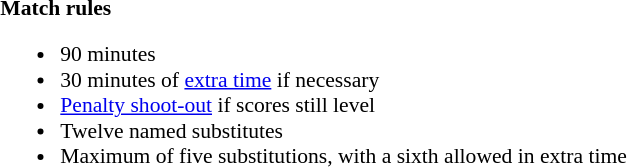<table width=100% style="font-size:90%">
<tr>
<td></td>
<td style="width:60%; vertical-align:top;"><br><strong>Match rules</strong><ul><li>90 minutes</li><li>30 minutes of <a href='#'>extra time</a> if necessary</li><li><a href='#'>Penalty shoot-out</a> if scores still level</li><li>Twelve named substitutes</li><li>Maximum of five substitutions, with a sixth allowed in extra time</li></ul></td>
</tr>
</table>
